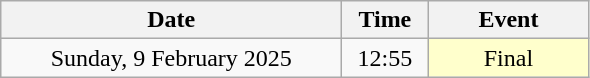<table class = "wikitable" style="text-align:center;">
<tr>
<th width=220>Date</th>
<th width=50>Time</th>
<th width=100>Event</th>
</tr>
<tr>
<td>Sunday, 9 February 2025</td>
<td>12:55</td>
<td bgcolor=ffffcc>Final</td>
</tr>
</table>
